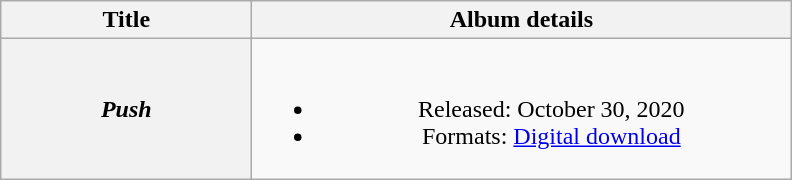<table class="wikitable plainrowheaders" style="text-align:center;">
<tr>
<th scope="col" style="width:10em;">Title</th>
<th scope="col" style="width:22em;">Album details</th>
</tr>
<tr>
<th scope="row"><em>Push</em></th>
<td><br><ul><li>Released: October 30, 2020</li><li>Formats: <a href='#'>Digital download</a></li></ul></td>
</tr>
</table>
